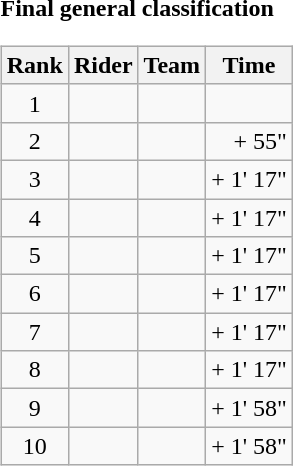<table>
<tr>
<td><strong>Final general classification</strong><br><table class="wikitable">
<tr>
<th scope="col">Rank</th>
<th scope="col">Rider</th>
<th scope="col">Team</th>
<th scope="col">Time</th>
</tr>
<tr>
<td style="text-align:center;">1</td>
<td></td>
<td></td>
<td style="text-align:right;"></td>
</tr>
<tr>
<td style="text-align:center;">2</td>
<td></td>
<td></td>
<td style="text-align:right;">+ 55"</td>
</tr>
<tr>
<td style="text-align:center;">3</td>
<td></td>
<td></td>
<td style="text-align:right;">+ 1' 17"</td>
</tr>
<tr>
<td style="text-align:center;">4</td>
<td></td>
<td></td>
<td style="text-align:right;">+ 1' 17"</td>
</tr>
<tr>
<td style="text-align:center;">5</td>
<td></td>
<td></td>
<td style="text-align:right;">+ 1' 17"</td>
</tr>
<tr>
<td style="text-align:center;">6</td>
<td></td>
<td></td>
<td style="text-align:right;">+ 1' 17"</td>
</tr>
<tr>
<td style="text-align:center;">7</td>
<td></td>
<td></td>
<td style="text-align:right;">+ 1' 17"</td>
</tr>
<tr>
<td style="text-align:center;">8</td>
<td></td>
<td></td>
<td style="text-align:right;">+ 1' 17"</td>
</tr>
<tr>
<td style="text-align:center;">9</td>
<td></td>
<td></td>
<td style="text-align:right;">+ 1' 58"</td>
</tr>
<tr>
<td style="text-align:center;">10</td>
<td></td>
<td></td>
<td style="text-align:right;">+ 1' 58"</td>
</tr>
</table>
</td>
</tr>
</table>
